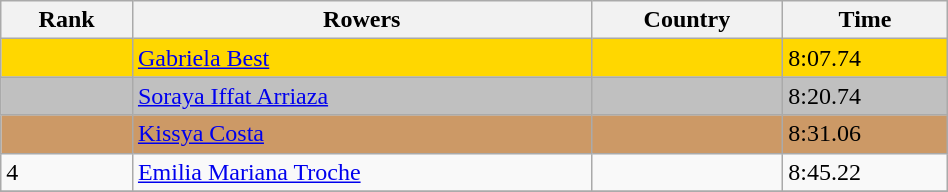<table class="wikitable" width=50%>
<tr>
<th>Rank</th>
<th>Rowers</th>
<th>Country</th>
<th>Time</th>
</tr>
<tr bgcolor=gold>
<td></td>
<td><a href='#'>Gabriela Best</a></td>
<td></td>
<td>8:07.74</td>
</tr>
<tr bgcolor=silver>
<td></td>
<td><a href='#'>Soraya Iffat Arriaza</a></td>
<td></td>
<td>8:20.74</td>
</tr>
<tr bgcolor=cc9966>
<td></td>
<td><a href='#'>Kissya Costa</a></td>
<td></td>
<td>8:31.06</td>
</tr>
<tr>
<td>4</td>
<td><a href='#'>Emilia Mariana Troche</a></td>
<td></td>
<td>8:45.22</td>
</tr>
<tr>
</tr>
</table>
